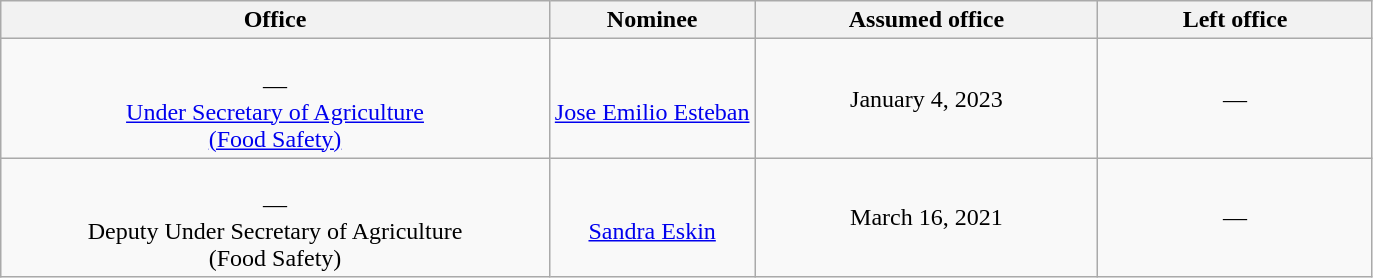<table class="wikitable sortable" style="text-align:center">
<tr>
<th style="width:40%;">Office</th>
<th style="width:15%;">Nominee</th>
<th style="width:25%;" data-sort-type="date">Assumed office</th>
<th style="width:20%;" data-sort-type="date">Left office</th>
</tr>
<tr>
<td><br>—<br><a href='#'>Under Secretary of Agriculture<br>(Food Safety)</a></td>
<td><br><a href='#'>Jose Emilio Esteban</a></td>
<td>January 4, 2023<br></td>
<td>—</td>
</tr>
<tr>
<td><br>—<br>Deputy Under Secretary of Agriculture<br>(Food Safety)</td>
<td><br><a href='#'>Sandra Eskin</a></td>
<td>March 16, 2021</td>
<td>—</td>
</tr>
</table>
